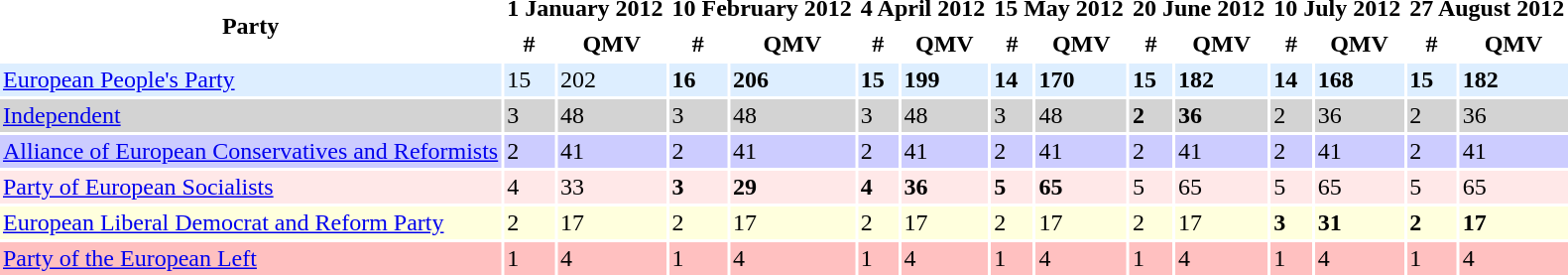<table border=0 cellpadding=2 cellspacing=2>
<tr ----bgcolor=lightgrey>
<th rowspan=2>Party</th>
<th colspan=2>1 January 2012</th>
<th colspan=2>10 February 2012</th>
<th colspan=2>4 April 2012</th>
<th colspan=2>15 May 2012</th>
<th colspan=2>20 June 2012</th>
<th colspan=2>10 July 2012</th>
<th colspan=2>27 August 2012</th>
</tr>
<tr ----bgcolor=lightgrey>
<th>#</th>
<th>QMV</th>
<th>#</th>
<th>QMV</th>
<th>#</th>
<th>QMV</th>
<th>#</th>
<th>QMV</th>
<th>#</th>
<th>QMV</th>
<th>#</th>
<th>QMV</th>
<th>#</th>
<th>QMV</th>
</tr>
<tr ---- bgcolor=#DDEEFF>
<td><a href='#'>European People's Party</a></td>
<td>15</td>
<td>202</td>
<td><strong>16</strong></td>
<td><strong>206</strong></td>
<td><strong>15</strong></td>
<td><strong>199</strong></td>
<td><strong>14</strong></td>
<td><strong>170</strong></td>
<td><strong>15</strong></td>
<td><strong>182</strong></td>
<td><strong>14</strong></td>
<td><strong>168</strong></td>
<td><strong>15</strong></td>
<td><strong>182</strong></td>
</tr>
<tr ---- bgcolor=lightgrey>
<td><a href='#'>Independent</a></td>
<td>3</td>
<td>48</td>
<td>3</td>
<td>48</td>
<td>3</td>
<td>48</td>
<td>3</td>
<td>48</td>
<td><strong>2</strong></td>
<td><strong>36</strong></td>
<td>2</td>
<td>36</td>
<td>2</td>
<td>36</td>
</tr>
<tr ---- bgcolor=#CCCCFF>
<td><a href='#'>Alliance of European Conservatives and Reformists</a></td>
<td>2</td>
<td>41</td>
<td>2</td>
<td>41</td>
<td>2</td>
<td>41</td>
<td>2</td>
<td>41</td>
<td>2</td>
<td>41</td>
<td>2</td>
<td>41</td>
<td>2</td>
<td>41</td>
</tr>
<tr ---- bgcolor=#FFE8E8>
<td><a href='#'>Party of European Socialists</a></td>
<td>4</td>
<td>33</td>
<td><strong>3</strong></td>
<td><strong>29</strong></td>
<td><strong>4</strong></td>
<td><strong>36</strong></td>
<td><strong>5</strong></td>
<td><strong>65</strong></td>
<td>5</td>
<td>65</td>
<td>5</td>
<td>65</td>
<td>5</td>
<td>65</td>
</tr>
<tr ---- bgcolor=#FFFFDD>
<td><a href='#'>European Liberal Democrat and Reform Party</a></td>
<td>2</td>
<td>17</td>
<td>2</td>
<td>17</td>
<td>2</td>
<td>17</td>
<td>2</td>
<td>17</td>
<td>2</td>
<td>17</td>
<td><strong>3</strong></td>
<td><strong>31</strong></td>
<td><strong>2</strong></td>
<td><strong>17</strong></td>
</tr>
<tr ---- bgcolor=#FFC0C0>
<td><a href='#'>Party of the European Left</a></td>
<td>1</td>
<td>4</td>
<td>1</td>
<td>4</td>
<td>1</td>
<td>4</td>
<td>1</td>
<td>4</td>
<td>1</td>
<td>4</td>
<td>1</td>
<td>4</td>
<td>1</td>
<td>4</td>
</tr>
</table>
